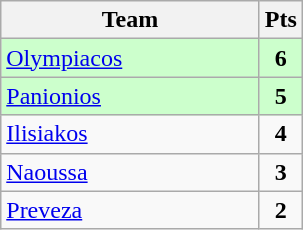<table class="wikitable" style="text-align: center;">
<tr>
<th width=165>Team</th>
<th width=20>Pts</th>
</tr>
<tr bgcolor="#ccffcc">
<td align=left><a href='#'>Olympiacos</a></td>
<td><strong>6</strong></td>
</tr>
<tr bgcolor="#ccffcc">
<td align=left><a href='#'>Panionios</a></td>
<td><strong>5</strong></td>
</tr>
<tr>
<td align=left><a href='#'>Ilisiakos</a></td>
<td><strong>4</strong></td>
</tr>
<tr>
<td align=left><a href='#'>Naoussa</a></td>
<td><strong>3</strong></td>
</tr>
<tr>
<td align=left><a href='#'>Preveza</a></td>
<td><strong>2</strong></td>
</tr>
</table>
